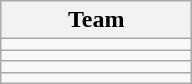<table class="wikitable" style="display:inline-table;">
<tr>
<th width=120>Team</th>
</tr>
<tr>
<td align=center></td>
</tr>
<tr>
<td align=center></td>
</tr>
<tr>
<td align=center></td>
</tr>
<tr>
<td align=center></td>
</tr>
</table>
